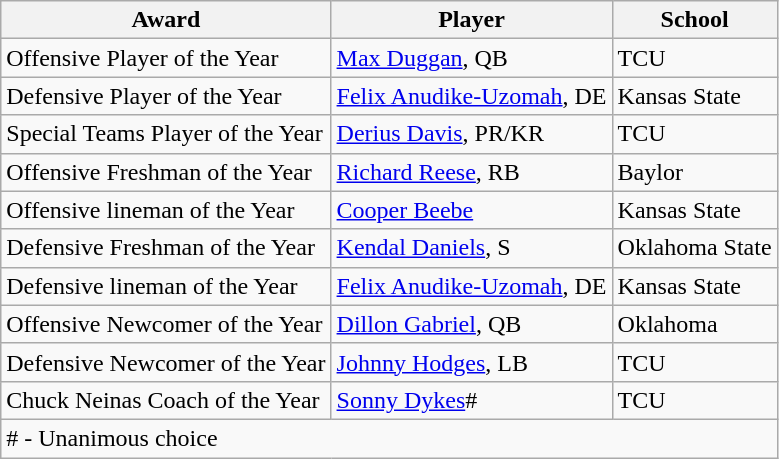<table class="wikitable" border="0">
<tr>
<th>Award</th>
<th>Player</th>
<th>School</th>
</tr>
<tr>
<td>Offensive Player of the Year</td>
<td><a href='#'>Max Duggan</a>, QB</td>
<td>TCU</td>
</tr>
<tr>
<td>Defensive Player of the Year</td>
<td><a href='#'>Felix Anudike-Uzomah</a>, DE</td>
<td>Kansas State</td>
</tr>
<tr>
<td>Special Teams Player of the Year</td>
<td><a href='#'>Derius Davis</a>, PR/KR</td>
<td>TCU</td>
</tr>
<tr>
<td>Offensive Freshman of the Year</td>
<td><a href='#'>Richard Reese</a>, RB</td>
<td>Baylor</td>
</tr>
<tr>
<td>Offensive lineman of the Year</td>
<td><a href='#'>Cooper Beebe</a></td>
<td>Kansas State</td>
</tr>
<tr>
<td>Defensive Freshman of the Year</td>
<td><a href='#'>Kendal Daniels</a>, S</td>
<td>Oklahoma State</td>
</tr>
<tr>
<td>Defensive lineman of the Year</td>
<td><a href='#'>Felix Anudike-Uzomah</a>, DE</td>
<td>Kansas State</td>
</tr>
<tr>
<td>Offensive Newcomer of the Year</td>
<td><a href='#'>Dillon Gabriel</a>, QB</td>
<td>Oklahoma</td>
</tr>
<tr>
<td>Defensive Newcomer of the Year</td>
<td><a href='#'>Johnny Hodges</a>, LB</td>
<td>TCU</td>
</tr>
<tr>
<td>Chuck Neinas Coach of the Year</td>
<td><a href='#'>Sonny Dykes</a>#</td>
<td>TCU</td>
</tr>
<tr>
<td colspan="3"># - Unanimous choice</td>
</tr>
</table>
